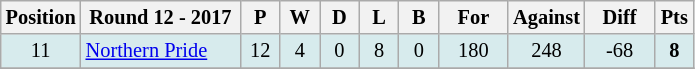<table class="wikitable" style="text-align:center; font-size:85%;">
<tr>
<th width=40 abbr="Position">Position</th>
<th width=100>Round 12 - 2017</th>
<th width=20 abbr="Played">P</th>
<th width=20 abbr="Won">W</th>
<th width=20 abbr="Drawn">D</th>
<th width=20 abbr="Lost">L</th>
<th width=20 abbr="Bye">B</th>
<th width=40 abbr="Points for">For</th>
<th width=40 abbr="Points against">Against</th>
<th width=40 abbr="Points difference">Diff</th>
<th width=20 abbr="Points">Pts</th>
</tr>
<tr style="background: #d7ebed;">
<td>11</td>
<td style="text-align:left;"> <a href='#'>Northern Pride</a></td>
<td>12</td>
<td>4</td>
<td>0</td>
<td>8</td>
<td>0</td>
<td>180</td>
<td>248</td>
<td>-68</td>
<td><strong>8</strong></td>
</tr>
<tr>
</tr>
</table>
